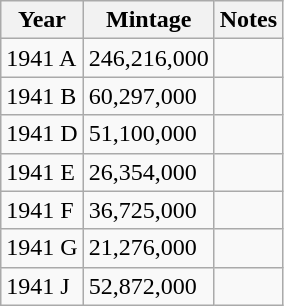<table class="wikitable">
<tr>
<th scope="col">Year</th>
<th scope="col">Mintage</th>
<th scope="col">Notes</th>
</tr>
<tr>
<td>1941 A</td>
<td>246,216,000</td>
<td></td>
</tr>
<tr>
<td>1941 B</td>
<td>60,297,000</td>
<td></td>
</tr>
<tr>
<td>1941 D</td>
<td>51,100,000</td>
<td></td>
</tr>
<tr>
<td>1941 E</td>
<td>26,354,000</td>
<td></td>
</tr>
<tr>
<td>1941 F</td>
<td>36,725,000</td>
<td></td>
</tr>
<tr>
<td>1941 G</td>
<td>21,276,000</td>
<td></td>
</tr>
<tr>
<td>1941 J</td>
<td>52,872,000</td>
<td></td>
</tr>
</table>
